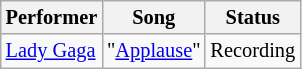<table class="wikitable" style="font-size: 85%">
<tr>
<th>Performer</th>
<th>Song</th>
<th>Status</th>
</tr>
<tr>
<td> <a href='#'>Lady Gaga</a></td>
<td>"<a href='#'>Applause</a>"</td>
<td>Recording</td>
</tr>
</table>
